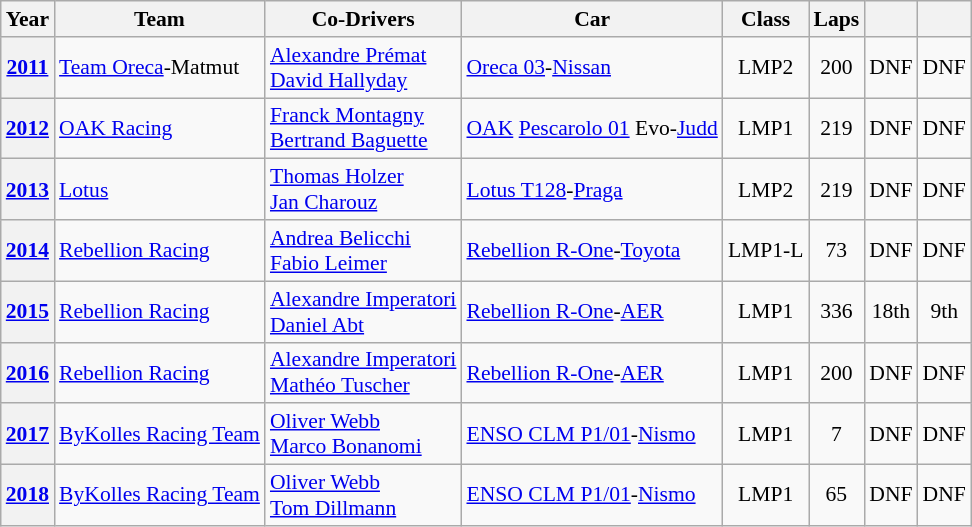<table class="wikitable" style="text-align:center; font-size:90%">
<tr>
<th>Year</th>
<th>Team</th>
<th>Co-Drivers</th>
<th>Car</th>
<th>Class</th>
<th>Laps</th>
<th></th>
<th></th>
</tr>
<tr>
<th><a href='#'>2011</a></th>
<td align="left"> <a href='#'>Team Oreca</a>-Matmut</td>
<td align="left"> <a href='#'>Alexandre Prémat</a><br> <a href='#'>David Hallyday</a></td>
<td align="left"><a href='#'>Oreca 03</a>-<a href='#'>Nissan</a></td>
<td>LMP2</td>
<td>200</td>
<td>DNF</td>
<td>DNF</td>
</tr>
<tr>
<th><a href='#'>2012</a></th>
<td align="left"> <a href='#'>OAK Racing</a></td>
<td align="left"> <a href='#'>Franck Montagny</a><br> <a href='#'>Bertrand Baguette</a></td>
<td align="left"><a href='#'>OAK</a> <a href='#'>Pescarolo 01</a> Evo-<a href='#'>Judd</a></td>
<td>LMP1</td>
<td>219</td>
<td>DNF</td>
<td>DNF</td>
</tr>
<tr>
<th><a href='#'>2013</a></th>
<td align="left"> <a href='#'>Lotus</a></td>
<td align="left"> <a href='#'>Thomas Holzer</a><br> <a href='#'>Jan Charouz</a></td>
<td align="left"><a href='#'>Lotus T128</a>-<a href='#'>Praga</a></td>
<td>LMP2</td>
<td>219</td>
<td>DNF</td>
<td>DNF</td>
</tr>
<tr>
<th><a href='#'>2014</a></th>
<td align="left"> <a href='#'>Rebellion Racing</a></td>
<td align="left"> <a href='#'>Andrea Belicchi</a><br> <a href='#'>Fabio Leimer</a></td>
<td align="left"><a href='#'>Rebellion R-One</a>-<a href='#'>Toyota</a></td>
<td>LMP1-L</td>
<td>73</td>
<td>DNF</td>
<td>DNF</td>
</tr>
<tr>
<th><a href='#'>2015</a></th>
<td align="left"> <a href='#'>Rebellion Racing</a></td>
<td align="left"> <a href='#'>Alexandre Imperatori</a><br> <a href='#'>Daniel Abt</a></td>
<td align="left"><a href='#'>Rebellion R-One</a>-<a href='#'>AER</a></td>
<td>LMP1</td>
<td>336</td>
<td>18th</td>
<td>9th</td>
</tr>
<tr>
<th><a href='#'>2016</a></th>
<td align="left"> <a href='#'>Rebellion Racing</a></td>
<td align="left"> <a href='#'>Alexandre Imperatori</a><br> <a href='#'>Mathéo Tuscher</a></td>
<td align="left"><a href='#'>Rebellion R-One</a>-<a href='#'>AER</a></td>
<td>LMP1</td>
<td>200</td>
<td>DNF</td>
<td>DNF</td>
</tr>
<tr>
<th><a href='#'>2017</a></th>
<td align="left"> <a href='#'>ByKolles Racing Team</a></td>
<td align="left"> <a href='#'>Oliver Webb</a><br> <a href='#'>Marco Bonanomi</a></td>
<td align="left"><a href='#'>ENSO CLM P1/01</a>-<a href='#'>Nismo</a></td>
<td>LMP1</td>
<td>7</td>
<td>DNF</td>
<td>DNF</td>
</tr>
<tr>
<th><a href='#'>2018</a></th>
<td align="left"> <a href='#'>ByKolles Racing Team</a></td>
<td align="left"> <a href='#'>Oliver Webb</a><br> <a href='#'>Tom Dillmann</a></td>
<td align="left"><a href='#'>ENSO CLM P1/01</a>-<a href='#'>Nismo</a></td>
<td>LMP1</td>
<td>65</td>
<td>DNF</td>
<td>DNF</td>
</tr>
</table>
